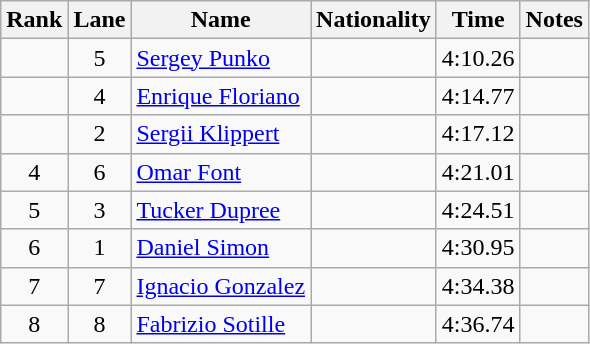<table class="wikitable">
<tr>
<th>Rank</th>
<th>Lane</th>
<th>Name</th>
<th>Nationality</th>
<th>Time</th>
<th>Notes</th>
</tr>
<tr>
<td align=center></td>
<td align=center>5</td>
<td><a href='#'>Sergey Punko</a></td>
<td></td>
<td align=center>4:10.26</td>
<td align=center></td>
</tr>
<tr>
<td align=center></td>
<td align=center>4</td>
<td><a href='#'>Enrique Floriano</a></td>
<td></td>
<td align=center>4:14.77</td>
<td align=center></td>
</tr>
<tr>
<td align=center></td>
<td align=center>2</td>
<td><a href='#'>Sergii Klippert</a></td>
<td></td>
<td align=center>4:17.12</td>
<td align=center></td>
</tr>
<tr>
<td align=center>4</td>
<td align=center>6</td>
<td><a href='#'>Omar Font</a></td>
<td></td>
<td align=center>4:21.01</td>
<td align=center></td>
</tr>
<tr>
<td align=center>5</td>
<td align=center>3</td>
<td><a href='#'>Tucker Dupree</a></td>
<td></td>
<td align=center>4:24.51</td>
<td align=center></td>
</tr>
<tr>
<td align=center>6</td>
<td align=center>1</td>
<td><a href='#'>Daniel Simon</a></td>
<td></td>
<td align=center>4:30.95</td>
<td align=center></td>
</tr>
<tr>
<td align=center>7</td>
<td align=center>7</td>
<td><a href='#'>Ignacio Gonzalez</a></td>
<td></td>
<td align=center>4:34.38</td>
<td align=center></td>
</tr>
<tr>
<td align=center>8</td>
<td align=center>8</td>
<td><a href='#'>Fabrizio Sotille</a></td>
<td></td>
<td align=center>4:36.74</td>
<td align=center></td>
</tr>
</table>
